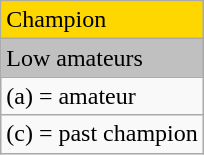<table class="wikitable">
<tr style="background:gold">
<td>Champion</td>
</tr>
<tr style="background:silver">
<td>Low amateurs</td>
</tr>
<tr>
<td>(a) = amateur</td>
</tr>
<tr>
<td>(c) = past champion</td>
</tr>
</table>
